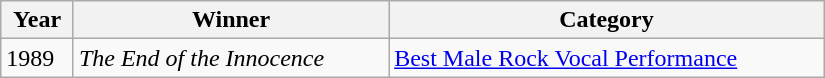<table class="wikitable" border="1" style="width:550px;">
<tr>
<th align="left">Year</th>
<th align="left">Winner</th>
<th align="left">Category</th>
</tr>
<tr>
<td align="left">1989</td>
<td align="left"><em>The End of the Innocence</em></td>
<td align="left"><a href='#'>Best Male Rock Vocal Performance</a></td>
</tr>
</table>
